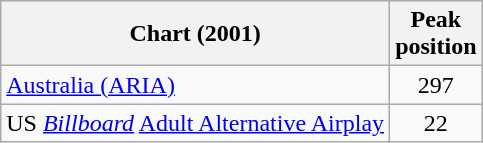<table class="wikitable">
<tr>
<th>Chart (2001)</th>
<th>Peak<br>position</th>
</tr>
<tr>
<td><a href='#'>Australia (ARIA)</a></td>
<td align="center">297</td>
</tr>
<tr>
<td>US <a href='#'><em>Billboard</em></a> <a href='#'>Adult Alternative Airplay</a></td>
<td align="center">22</td>
</tr>
</table>
